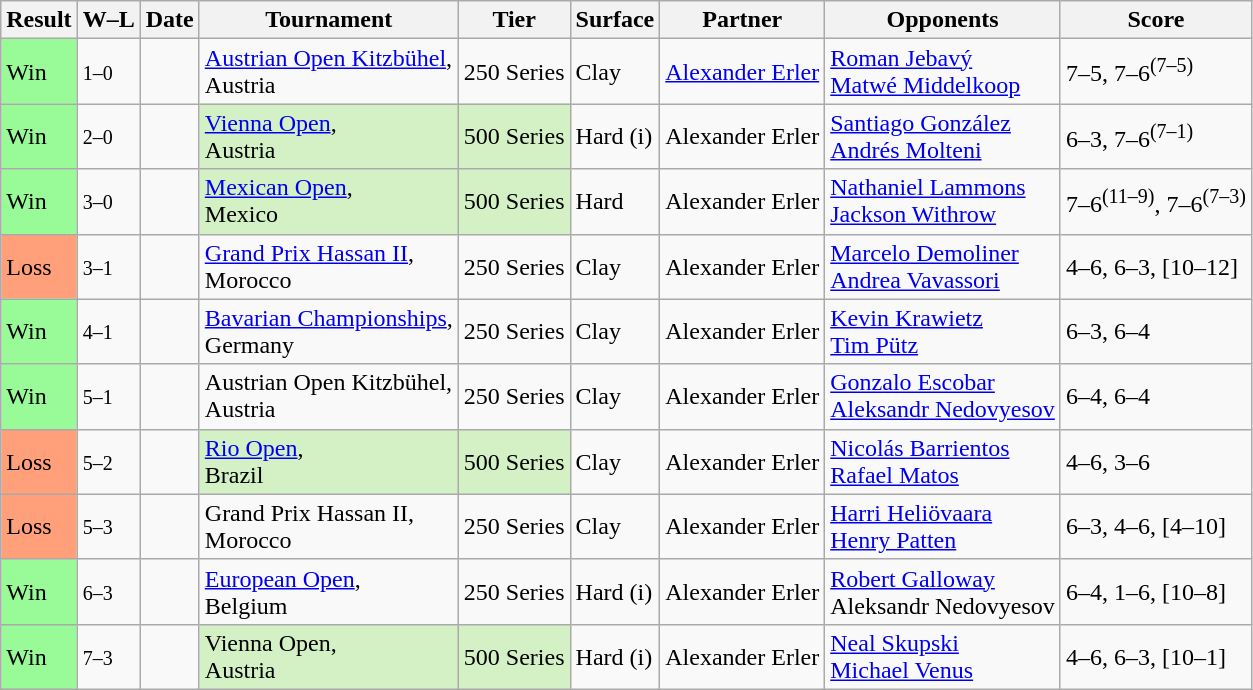<table class="sortable wikitable nowrap">
<tr>
<th>Result</th>
<th class="unsortable">W–L</th>
<th>Date</th>
<th>Tournament</th>
<th>Tier</th>
<th>Surface</th>
<th>Partner</th>
<th>Opponents</th>
<th class="unsortable">Score</th>
</tr>
<tr>
<td bgcolor=98FB98>Win</td>
<td><small>1–0</small></td>
<td><a href='#'></a></td>
<td><a href='#'>Austrian Open Kitzbühel</a>, <br> Austria</td>
<td>250 Series</td>
<td>Clay</td>
<td> <a href='#'>Alexander Erler</a></td>
<td> <a href='#'>Roman Jebavý</a> <br>  <a href='#'>Matwé Middelkoop</a></td>
<td>7–5, 7–6<sup>(7–5)</sup></td>
</tr>
<tr>
<td bgcolor= 98FB98>Win</td>
<td><small>2–0</small></td>
<td><a href='#'></a></td>
<td style=background:#D4F1C5><a href='#'>Vienna Open</a>, <br> Austria</td>
<td style=background:#D4F1C5>500 Series</td>
<td>Hard (i)</td>
<td> Alexander Erler</td>
<td> <a href='#'>Santiago González</a> <br> <a href='#'>Andrés Molteni</a></td>
<td>6–3, 7–6<sup>(7–1)</sup></td>
</tr>
<tr>
<td bgcolor=98FB98>Win</td>
<td><small>3–0</small></td>
<td><a href='#'></a></td>
<td style=background:#D4F1C5><a href='#'>Mexican Open</a>, <br> Mexico</td>
<td style=background:#D4F1C5>500 Series</td>
<td>Hard</td>
<td> Alexander Erler</td>
<td> <a href='#'>Nathaniel Lammons</a><br>  <a href='#'>Jackson Withrow</a></td>
<td>7–6<sup>(11–9)</sup>, 7–6<sup>(7–3)</sup></td>
</tr>
<tr>
<td style="background:#FFA07A;">Loss</td>
<td><small>3–1</small></td>
<td><a href='#'></a></td>
<td><a href='#'>Grand Prix Hassan II</a>, <br> Morocco</td>
<td>250 Series</td>
<td>Clay</td>
<td> Alexander Erler</td>
<td> <a href='#'>Marcelo Demoliner</a> <br> <a href='#'>Andrea Vavassori</a></td>
<td>4–6, 6–3, [10–12]</td>
</tr>
<tr>
<td bgcolor=98FB98>Win</td>
<td><small>4–1</small></td>
<td><a href='#'></a></td>
<td><a href='#'>Bavarian Championships</a>,<br> Germany</td>
<td>250 Series</td>
<td>Clay</td>
<td> Alexander Erler</td>
<td> <a href='#'>Kevin Krawietz</a> <br>  <a href='#'>Tim Pütz</a></td>
<td>6–3, 6–4</td>
</tr>
<tr>
<td bgcolor=98FB98>Win</td>
<td><small>5–1</small></td>
<td><a href='#'></a></td>
<td>Austrian Open Kitzbühel, <br> Austria </td>
<td>250 Series</td>
<td>Clay</td>
<td> Alexander Erler</td>
<td> <a href='#'>Gonzalo Escobar</a> <br>  <a href='#'>Aleksandr Nedovyesov</a></td>
<td>6–4, 6–4</td>
</tr>
<tr>
<td style="background:#FFA07A;">Loss</td>
<td><small>5–2</small></td>
<td><a href='#'></a></td>
<td style=background:#D4F1C5><a href='#'>Rio Open</a>, <br> Brazil</td>
<td style=background:#D4F1C5>500 Series</td>
<td>Clay</td>
<td> Alexander Erler</td>
<td> <a href='#'>Nicolás Barrientos</a><br>  <a href='#'>Rafael Matos</a></td>
<td>4–6, 3–6</td>
</tr>
<tr>
<td style="background:#FFA07A;">Loss</td>
<td><small>5–3</small></td>
<td><a href='#'></a></td>
<td>Grand Prix Hassan II,<br>Morocco</td>
<td>250 Series</td>
<td>Clay</td>
<td> Alexander Erler</td>
<td> <a href='#'>Harri Heliövaara</a> <br> <a href='#'>Henry Patten</a></td>
<td>6–3, 4–6, [4–10]</td>
</tr>
<tr>
<td bgcolor=98FB98>Win</td>
<td><small>6–3</small></td>
<td><a href='#'></a></td>
<td><a href='#'>European Open</a>,<br>Belgium</td>
<td>250 Series</td>
<td>Hard (i)</td>
<td> Alexander Erler</td>
<td> <a href='#'>Robert Galloway</a><br> Aleksandr Nedovyesov</td>
<td>6–4, 1–6, [10–8]</td>
</tr>
<tr>
<td bgcolor=98FB98>Win</td>
<td><small>7–3</small></td>
<td><a href='#'></a></td>
<td style=background:#D4F1C5>Vienna Open, <br> Austria </td>
<td style=background:#D4F1C5>500 Series</td>
<td>Hard (i)</td>
<td> Alexander Erler</td>
<td> <a href='#'>Neal Skupski</a> <br> <a href='#'>Michael Venus</a></td>
<td>4–6, 6–3, [10–1]</td>
</tr>
</table>
